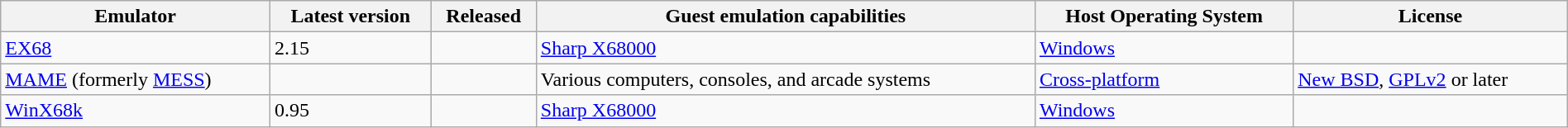<table class="wikitable sortable" style="width:100%">
<tr>
<th>Emulator</th>
<th>Latest version</th>
<th>Released</th>
<th>Guest emulation capabilities</th>
<th>Host Operating System</th>
<th>License</th>
</tr>
<tr>
<td><a href='#'>EX68</a></td>
<td>2.15</td>
<td></td>
<td><a href='#'>Sharp X68000</a></td>
<td><a href='#'>Windows</a></td>
<td></td>
</tr>
<tr>
<td><a href='#'>MAME</a> (formerly <a href='#'>MESS</a>)</td>
<td></td>
<td></td>
<td>Various computers, consoles, and arcade systems</td>
<td><a href='#'>Cross-platform</a></td>
<td><a href='#'>New BSD</a>, <a href='#'>GPLv2</a> or later</td>
</tr>
<tr>
<td><a href='#'>WinX68k</a></td>
<td>0.95</td>
<td></td>
<td><a href='#'>Sharp X68000</a></td>
<td><a href='#'>Windows</a></td>
<td></td>
</tr>
</table>
